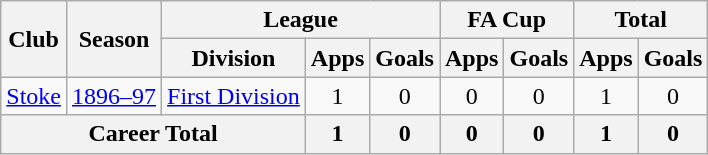<table class="wikitable" style="text-align: center;">
<tr>
<th rowspan="2">Club</th>
<th rowspan="2">Season</th>
<th colspan="3">League</th>
<th colspan="2">FA Cup</th>
<th colspan="2">Total</th>
</tr>
<tr>
<th>Division</th>
<th>Apps</th>
<th>Goals</th>
<th>Apps</th>
<th>Goals</th>
<th>Apps</th>
<th>Goals</th>
</tr>
<tr>
<td><a href='#'>Stoke</a></td>
<td><a href='#'>1896–97</a></td>
<td><a href='#'>First Division</a></td>
<td>1</td>
<td>0</td>
<td>0</td>
<td>0</td>
<td>1</td>
<td>0</td>
</tr>
<tr>
<th colspan="3">Career Total</th>
<th>1</th>
<th>0</th>
<th>0</th>
<th>0</th>
<th>1</th>
<th>0</th>
</tr>
</table>
